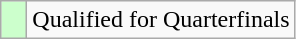<table class="wikitable">
<tr>
<td width=10px bgcolor=#ccffcc></td>
<td>Qualified for Quarterfinals</td>
</tr>
</table>
